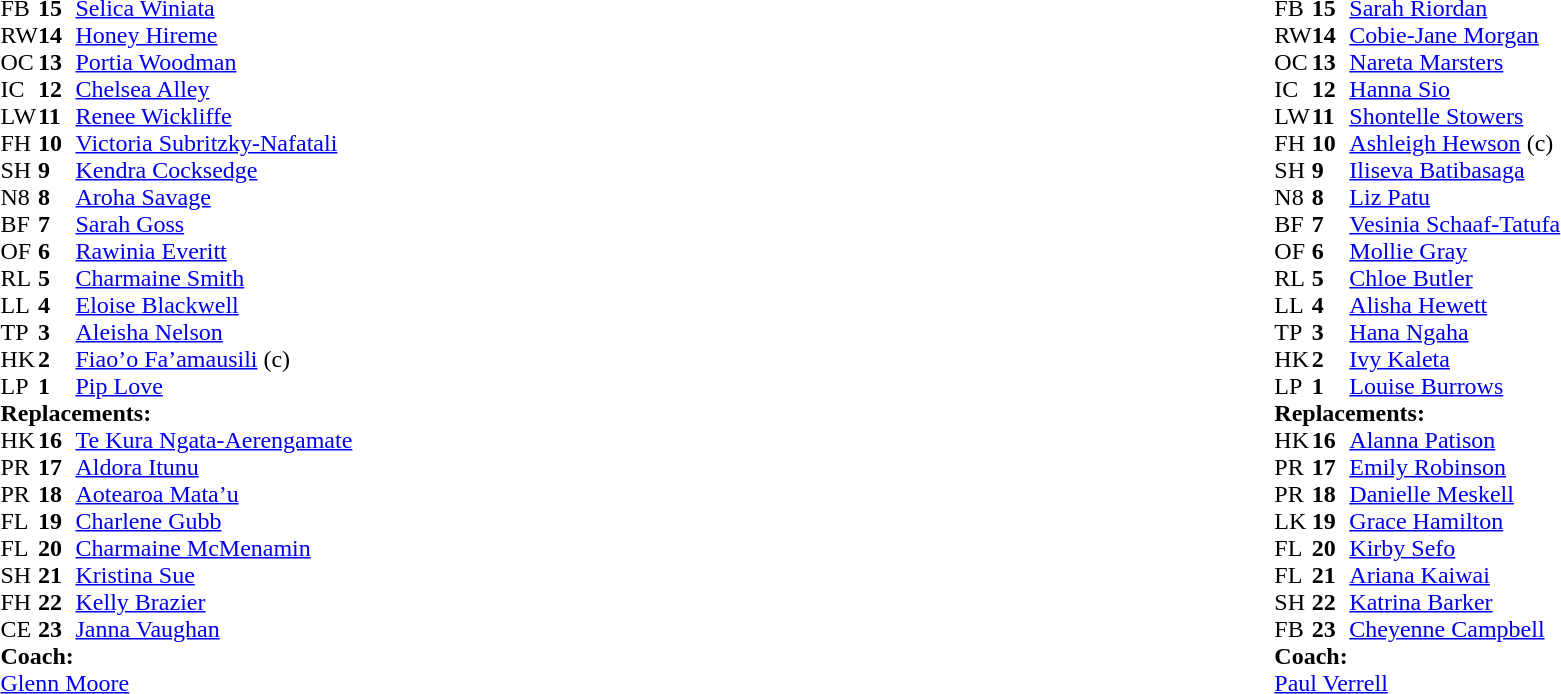<table style="width:100%">
<tr>
<td style="vertical-align:top;width:50%"><br><table cellspacing="0" cellpadding="0">
<tr>
<th width="25"></th>
<th width="25"></th>
</tr>
<tr>
<td>FB</td>
<td><strong>15</strong></td>
<td><a href='#'>Selica Winiata</a></td>
</tr>
<tr>
<td>RW</td>
<td><strong>14</strong></td>
<td><a href='#'>Honey Hireme</a></td>
</tr>
<tr>
<td>OC</td>
<td><strong>13</strong></td>
<td><a href='#'>Portia Woodman</a></td>
</tr>
<tr>
<td>IC</td>
<td><strong>12</strong></td>
<td><a href='#'>Chelsea Alley</a></td>
</tr>
<tr>
<td>LW</td>
<td><strong>11</strong></td>
<td><a href='#'>Renee Wickliffe</a></td>
</tr>
<tr>
<td>FH</td>
<td><strong>10</strong></td>
<td><a href='#'>Victoria Subritzky-Nafatali</a></td>
</tr>
<tr>
<td>SH</td>
<td><strong>9</strong></td>
<td><a href='#'>Kendra Cocksedge</a></td>
</tr>
<tr>
<td>N8</td>
<td><strong>8</strong></td>
<td><a href='#'>Aroha Savage</a></td>
</tr>
<tr>
<td>BF</td>
<td><strong>7</strong></td>
<td><a href='#'>Sarah Goss</a></td>
</tr>
<tr>
<td>OF</td>
<td><strong>6</strong></td>
<td><a href='#'>Rawinia Everitt</a></td>
</tr>
<tr>
<td>RL</td>
<td><strong>5</strong></td>
<td><a href='#'>Charmaine Smith</a></td>
</tr>
<tr>
<td>LL</td>
<td><strong>4</strong></td>
<td><a href='#'>Eloise Blackwell</a></td>
</tr>
<tr>
<td>TP</td>
<td><strong>3</strong></td>
<td><a href='#'>Aleisha Nelson</a></td>
</tr>
<tr>
<td>HK</td>
<td><strong>2</strong></td>
<td><a href='#'>Fiao’o Fa’amausili</a> (c)</td>
</tr>
<tr>
<td>LP</td>
<td><strong>1</strong></td>
<td><a href='#'>Pip Love</a></td>
</tr>
<tr>
<td colspan="3"><strong>Replacements:</strong></td>
</tr>
<tr>
<td>HK</td>
<td><strong>16</strong></td>
<td><a href='#'>Te Kura Ngata-Aerengamate</a></td>
</tr>
<tr>
<td>PR</td>
<td><strong>17</strong></td>
<td><a href='#'>Aldora Itunu</a></td>
</tr>
<tr>
<td>PR</td>
<td><strong>18</strong></td>
<td><a href='#'>Aotearoa Mata’u</a></td>
</tr>
<tr>
<td>FL</td>
<td><strong>19</strong></td>
<td><a href='#'>Charlene Gubb</a></td>
</tr>
<tr>
<td>FL</td>
<td><strong>20</strong></td>
<td><a href='#'>Charmaine McMenamin</a></td>
</tr>
<tr>
<td>SH</td>
<td><strong>21</strong></td>
<td><a href='#'>Kristina Sue</a></td>
</tr>
<tr>
<td>FH</td>
<td><strong>22</strong></td>
<td><a href='#'>Kelly Brazier</a></td>
</tr>
<tr>
<td>CE</td>
<td><strong>23</strong></td>
<td><a href='#'>Janna Vaughan</a></td>
</tr>
<tr>
<td colspan="3"><strong>Coach:</strong></td>
</tr>
<tr>
<td colspan="3"> <a href='#'>Glenn Moore</a></td>
</tr>
</table>
</td>
<td style="vertical-align:top;width:50%"><br><table cellspacing="0" cellpadding="0" style="margin:auto">
<tr>
<th width="25"></th>
<th width="25"></th>
</tr>
<tr>
<td>FB</td>
<td><strong>15</strong></td>
<td><a href='#'>Sarah Riordan</a></td>
</tr>
<tr>
<td>RW</td>
<td><strong>14</strong></td>
<td><a href='#'>Cobie-Jane Morgan</a></td>
</tr>
<tr>
<td>OC</td>
<td><strong>13</strong></td>
<td><a href='#'>Nareta Marsters</a></td>
</tr>
<tr>
<td>IC</td>
<td><strong>12</strong></td>
<td><a href='#'>Hanna Sio</a></td>
</tr>
<tr>
<td>LW</td>
<td><strong>11</strong></td>
<td><a href='#'>Shontelle Stowers</a></td>
</tr>
<tr>
<td>FH</td>
<td><strong>10</strong></td>
<td><a href='#'>Ashleigh Hewson</a> (c)</td>
</tr>
<tr>
<td>SH</td>
<td><strong>9</strong></td>
<td><a href='#'>Iliseva Batibasaga</a></td>
</tr>
<tr>
<td>N8</td>
<td><strong>8</strong></td>
<td><a href='#'>Liz Patu</a></td>
</tr>
<tr>
<td>BF</td>
<td><strong>7</strong></td>
<td><a href='#'>Vesinia Schaaf-Tatufa</a></td>
</tr>
<tr>
<td>OF</td>
<td><strong>6</strong></td>
<td><a href='#'>Mollie Gray</a></td>
</tr>
<tr>
<td>RL</td>
<td><strong>5</strong></td>
<td><a href='#'>Chloe Butler</a></td>
</tr>
<tr>
<td>LL</td>
<td><strong>4</strong></td>
<td><a href='#'>Alisha Hewett</a></td>
</tr>
<tr>
<td>TP</td>
<td><strong>3</strong></td>
<td><a href='#'>Hana Ngaha</a></td>
</tr>
<tr>
<td>HK</td>
<td><strong>2</strong></td>
<td><a href='#'>Ivy Kaleta</a></td>
</tr>
<tr>
<td>LP</td>
<td><strong>1</strong></td>
<td><a href='#'>Louise Burrows</a></td>
</tr>
<tr>
<td colspan="3"><strong>Replacements:</strong></td>
</tr>
<tr>
<td>HK</td>
<td><strong>16</strong></td>
<td><a href='#'>Alanna Patison</a></td>
</tr>
<tr>
<td>PR</td>
<td><strong>17</strong></td>
<td><a href='#'>Emily Robinson</a></td>
</tr>
<tr>
<td>PR</td>
<td><strong>18</strong></td>
<td><a href='#'>Danielle Meskell</a></td>
</tr>
<tr>
<td>LK</td>
<td><strong>19</strong></td>
<td><a href='#'>Grace Hamilton</a></td>
</tr>
<tr>
<td>FL</td>
<td><strong>20</strong></td>
<td><a href='#'>Kirby Sefo</a></td>
</tr>
<tr>
<td>FL</td>
<td><strong>21</strong></td>
<td><a href='#'>Ariana Kaiwai</a></td>
</tr>
<tr>
<td>SH</td>
<td><strong>22</strong></td>
<td><a href='#'>Katrina Barker</a></td>
</tr>
<tr>
<td>FB</td>
<td><strong>23</strong></td>
<td><a href='#'>Cheyenne Campbell</a></td>
</tr>
<tr>
<td colspan="3"><strong>Coach:</strong></td>
</tr>
<tr>
<td colspan="3"> <a href='#'>Paul Verrell</a></td>
</tr>
</table>
</td>
</tr>
</table>
